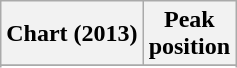<table class="wikitable sortable plainrowheaders" style="text-align:center">
<tr>
<th scope="col">Chart (2013)</th>
<th scope="col">Peak<br> position</th>
</tr>
<tr>
</tr>
<tr>
</tr>
<tr>
</tr>
<tr>
</tr>
<tr>
</tr>
<tr>
</tr>
<tr>
</tr>
<tr>
</tr>
<tr>
</tr>
<tr>
</tr>
<tr>
</tr>
<tr>
</tr>
</table>
